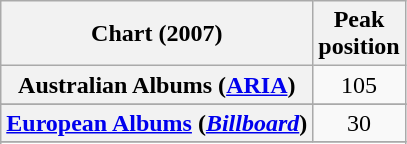<table class="wikitable sortable plainrowheaders" style="text-align:center">
<tr>
<th scope="col">Chart (2007)</th>
<th scope="col">Peak<br>position</th>
</tr>
<tr>
<th scope="row">Australian Albums (<a href='#'>ARIA</a>)</th>
<td>105</td>
</tr>
<tr>
</tr>
<tr>
</tr>
<tr>
</tr>
<tr>
</tr>
<tr>
<th scope="row"><a href='#'>European Albums</a> (<em><a href='#'>Billboard</a></em>)</th>
<td>30</td>
</tr>
<tr>
</tr>
<tr>
</tr>
<tr>
</tr>
<tr>
</tr>
<tr>
</tr>
<tr>
</tr>
<tr>
</tr>
<tr>
</tr>
</table>
